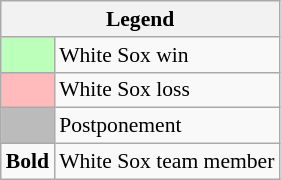<table class="wikitable" style="font-size:90%">
<tr>
<th colspan="2">Legend</th>
</tr>
<tr>
<td bgcolor="#bbffbb"> </td>
<td>White Sox win</td>
</tr>
<tr>
<td bgcolor="#ffbbbb"> </td>
<td>White Sox loss</td>
</tr>
<tr>
<td bgcolor="#bbbbbb"> </td>
<td>Postponement</td>
</tr>
<tr>
<td><strong>Bold</strong></td>
<td>White Sox team member</td>
</tr>
</table>
